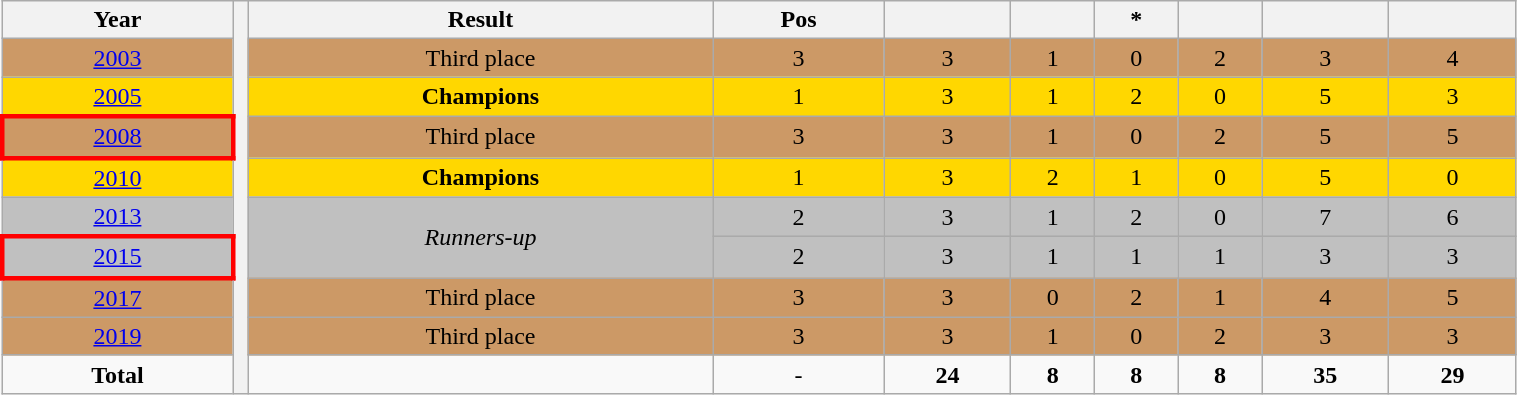<table class="wikitable" style="width:80%; text-align:center;">
<tr>
<th>Year</th>
<th width=1% rowspan=10></th>
<th>Result</th>
<th>Pos</th>
<th></th>
<th></th>
<th>*</th>
<th></th>
<th></th>
<th></th>
</tr>
<tr style="background:#c96;">
<td> <a href='#'>2003</a></td>
<td>Third place</td>
<td>3</td>
<td>3</td>
<td>1</td>
<td>0</td>
<td>2</td>
<td>3</td>
<td>4</td>
</tr>
<tr style="background:gold;">
<td> <a href='#'>2005</a></td>
<td><strong>Champions</strong></td>
<td>1</td>
<td>3</td>
<td>1</td>
<td>2</td>
<td>0</td>
<td>5</td>
<td>3</td>
</tr>
<tr style="background:#c96;">
<td style="border: 3px solid red"> <a href='#'>2008</a></td>
<td>Third place</td>
<td>3</td>
<td>3</td>
<td>1</td>
<td>0</td>
<td>2</td>
<td>5</td>
<td>5</td>
</tr>
<tr style="background:gold;">
<td> <a href='#'>2010</a></td>
<td><strong>Champions</strong></td>
<td>1</td>
<td>3</td>
<td>2</td>
<td>1</td>
<td>0</td>
<td>5</td>
<td>0</td>
</tr>
<tr style="background:silver;">
<td> <a href='#'>2013</a></td>
<td rowspan=2><em>Runners-up</em></td>
<td>2</td>
<td>3</td>
<td>1</td>
<td>2</td>
<td>0</td>
<td>7</td>
<td>6</td>
</tr>
<tr style="background:silver;">
<td style="border: 3px solid red"> <a href='#'>2015</a></td>
<td>2</td>
<td>3</td>
<td>1</td>
<td>1</td>
<td>1</td>
<td>3</td>
<td>3</td>
</tr>
<tr style="background:#c96;">
<td> <a href='#'>2017</a></td>
<td>Third place</td>
<td>3</td>
<td>3</td>
<td>0</td>
<td>2</td>
<td>1</td>
<td>4</td>
<td>5</td>
</tr>
<tr style="background:#c96;">
<td> <a href='#'>2019</a></td>
<td>Third place</td>
<td>3</td>
<td>3</td>
<td>1</td>
<td>0</td>
<td>2</td>
<td>3</td>
<td>3</td>
</tr>
<tr>
<td><strong>Total</strong></td>
<td></td>
<td>-</td>
<td><strong>24</strong></td>
<td><strong>8</strong></td>
<td><strong>8</strong></td>
<td><strong>8</strong></td>
<td><strong>35</strong></td>
<td><strong>29</strong></td>
</tr>
</table>
